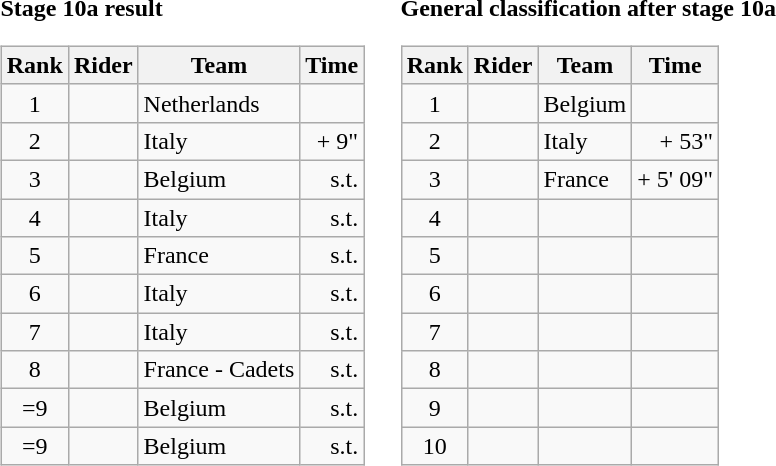<table>
<tr>
<td><strong>Stage 10a result</strong><br><table class="wikitable">
<tr>
<th scope="col">Rank</th>
<th scope="col">Rider</th>
<th scope="col">Team</th>
<th scope="col">Time</th>
</tr>
<tr>
<td style="text-align:center;">1</td>
<td></td>
<td>Netherlands</td>
<td style="text-align:right;"></td>
</tr>
<tr>
<td style="text-align:center;">2</td>
<td></td>
<td>Italy</td>
<td style="text-align:right;">+ 9"</td>
</tr>
<tr>
<td style="text-align:center;">3</td>
<td></td>
<td>Belgium</td>
<td style="text-align:right;">s.t.</td>
</tr>
<tr>
<td style="text-align:center;">4</td>
<td></td>
<td>Italy</td>
<td style="text-align:right;">s.t.</td>
</tr>
<tr>
<td style="text-align:center;">5</td>
<td></td>
<td>France</td>
<td style="text-align:right;">s.t.</td>
</tr>
<tr>
<td style="text-align:center;">6</td>
<td></td>
<td>Italy</td>
<td style="text-align:right;">s.t.</td>
</tr>
<tr>
<td style="text-align:center;">7</td>
<td></td>
<td>Italy</td>
<td style="text-align:right;">s.t.</td>
</tr>
<tr>
<td style="text-align:center;">8</td>
<td></td>
<td>France - Cadets</td>
<td style="text-align:right;">s.t.</td>
</tr>
<tr>
<td style="text-align:center;">=9</td>
<td></td>
<td>Belgium</td>
<td style="text-align:right;">s.t.</td>
</tr>
<tr>
<td style="text-align:center;">=9</td>
<td></td>
<td>Belgium</td>
<td style="text-align:right;">s.t.</td>
</tr>
</table>
</td>
<td></td>
<td><strong>General classification after stage 10a</strong><br><table class="wikitable">
<tr>
<th scope="col">Rank</th>
<th scope="col">Rider</th>
<th scope="col">Team</th>
<th scope="col">Time</th>
</tr>
<tr>
<td style="text-align:center;">1</td>
<td></td>
<td>Belgium</td>
<td style="text-align:right;"></td>
</tr>
<tr>
<td style="text-align:center;">2</td>
<td></td>
<td>Italy</td>
<td style="text-align:right;">+ 53"</td>
</tr>
<tr>
<td style="text-align:center;">3</td>
<td></td>
<td>France</td>
<td style="text-align:right;">+ 5' 09"</td>
</tr>
<tr>
<td style="text-align:center;">4</td>
<td></td>
<td></td>
<td></td>
</tr>
<tr>
<td style="text-align:center;">5</td>
<td></td>
<td></td>
<td></td>
</tr>
<tr>
<td style="text-align:center;">6</td>
<td></td>
<td></td>
<td></td>
</tr>
<tr>
<td style="text-align:center;">7</td>
<td></td>
<td></td>
<td></td>
</tr>
<tr>
<td style="text-align:center;">8</td>
<td></td>
<td></td>
<td></td>
</tr>
<tr>
<td style="text-align:center;">9</td>
<td></td>
<td></td>
<td></td>
</tr>
<tr>
<td style="text-align:center;">10</td>
<td></td>
<td></td>
<td></td>
</tr>
</table>
</td>
</tr>
</table>
